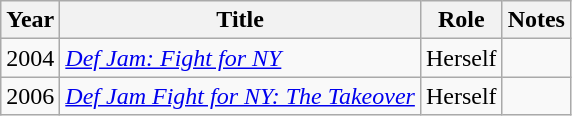<table class="wikitable plainrowheaders sortable" style="margin-right: 0;">
<tr>
<th scope="col">Year</th>
<th scope="col">Title</th>
<th scope="col">Role</th>
<th scope="col" class="unsortable">Notes</th>
</tr>
<tr>
<td>2004</td>
<td><em><a href='#'>Def Jam: Fight for NY</a></em></td>
<td>Herself</td>
<td></td>
</tr>
<tr>
<td>2006</td>
<td><em><a href='#'>Def Jam Fight for NY: The Takeover</a></em></td>
<td>Herself</td>
<td></td>
</tr>
</table>
